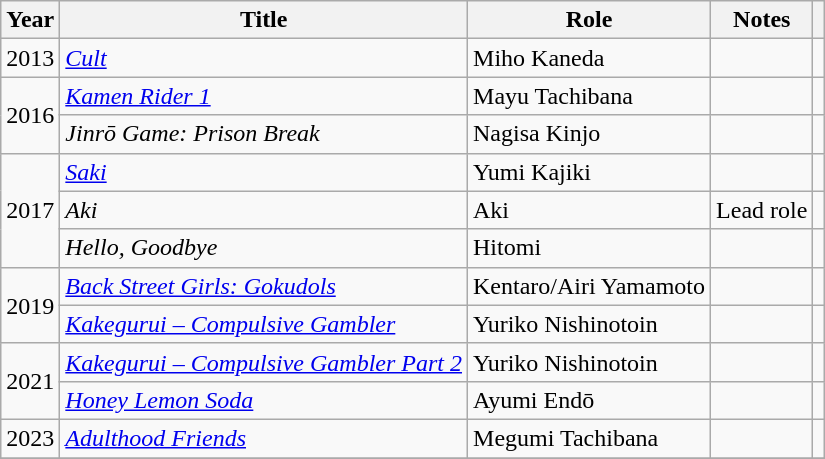<table class="wikitable">
<tr>
<th>Year</th>
<th>Title</th>
<th>Role</th>
<th>Notes</th>
<th></th>
</tr>
<tr>
<td>2013</td>
<td><em><a href='#'>Cult</a></em></td>
<td>Miho Kaneda</td>
<td></td>
<td></td>
</tr>
<tr>
<td rowspan="2">2016</td>
<td><em><a href='#'>Kamen Rider 1</a></em></td>
<td>Mayu Tachibana</td>
<td></td>
<td></td>
</tr>
<tr>
<td><em>Jinrō Game: Prison Break</em></td>
<td>Nagisa Kinjo</td>
<td></td>
<td></td>
</tr>
<tr>
<td rowspan="3">2017</td>
<td><em><a href='#'>Saki</a></em></td>
<td>Yumi Kajiki</td>
<td></td>
<td></td>
</tr>
<tr>
<td><em>Aki</em></td>
<td>Aki</td>
<td>Lead role</td>
<td></td>
</tr>
<tr>
<td><em>Hello, Goodbye</em></td>
<td>Hitomi</td>
<td></td>
<td></td>
</tr>
<tr>
<td rowspan="2">2019</td>
<td><em><a href='#'>Back Street Girls: Gokudols</a></em></td>
<td>Kentaro/Airi Yamamoto</td>
<td></td>
<td></td>
</tr>
<tr>
<td><em><a href='#'>Kakegurui – Compulsive Gambler</a></em></td>
<td>Yuriko Nishinotoin</td>
<td></td>
<td></td>
</tr>
<tr>
<td rowspan="2">2021</td>
<td><em><a href='#'>Kakegurui – Compulsive Gambler Part 2</a></em></td>
<td>Yuriko Nishinotoin</td>
<td></td>
<td></td>
</tr>
<tr>
<td><em><a href='#'>Honey Lemon Soda</a></em></td>
<td>Ayumi Endō</td>
<td></td>
<td></td>
</tr>
<tr>
<td>2023</td>
<td><em><a href='#'>Adulthood Friends</a></em></td>
<td>Megumi Tachibana</td>
<td></td>
<td></td>
</tr>
<tr>
</tr>
</table>
